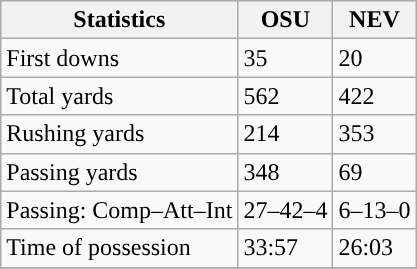<table class="wikitable" style="float: left;">
<tr>
<th>Statistics</th>
<th>OSU</th>
<th>NEV</th>
</tr>
<tr>
<td>First downs</td>
<td>35</td>
<td>20</td>
</tr>
<tr>
<td>Total yards</td>
<td>562</td>
<td>422</td>
</tr>
<tr>
<td>Rushing yards</td>
<td>214</td>
<td>353</td>
</tr>
<tr>
<td>Passing yards</td>
<td>348</td>
<td>69</td>
</tr>
<tr>
<td>Passing: Comp–Att–Int</td>
<td>27–42–4</td>
<td>6–13–0</td>
</tr>
<tr>
<td>Time of possession</td>
<td>33:57</td>
<td>26:03</td>
</tr>
<tr>
</tr>
</table>
